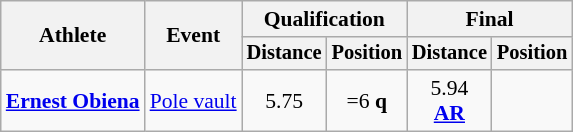<table class=wikitable style=font-size:90%>
<tr>
<th rowspan=2>Athlete</th>
<th rowspan=2>Event</th>
<th colspan=2>Qualification</th>
<th colspan=2>Final</th>
</tr>
<tr style=font-size:95%>
<th>Distance</th>
<th>Position</th>
<th>Distance</th>
<th>Position</th>
</tr>
<tr align=center>
<td align=left><strong><a href='#'>Ernest Obiena</a></strong></td>
<td><a href='#'>Pole vault</a></td>
<td>5.75</td>
<td>=6 <strong>q</strong></td>
<td>5.94<br><strong><a href='#'>AR</a></strong></td>
<td></td>
</tr>
</table>
